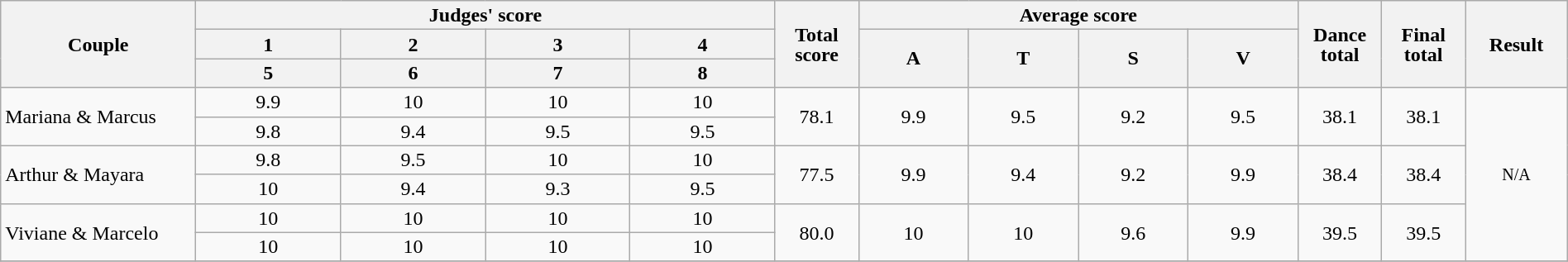<table class="wikitable" style="font-size:100%; line-height:16px; text-align:center" width="100%">
<tr>
<th rowspan=3 width=150>Couple</th>
<th colspan=4 width=200>Judges' score</th>
<th rowspan=3 width=060>Total score</th>
<th colspan=4 width=150>Average score</th>
<th rowspan=3 width=060>Dance total</th>
<th rowspan=3 width=060>Final total</th>
<th rowspan=3 width=075>Result</th>
</tr>
<tr>
<th>1</th>
<th>2</th>
<th>3</th>
<th>4</th>
<th rowspan=2>A</th>
<th rowspan=2>T</th>
<th rowspan=2>S</th>
<th rowspan=2>V</th>
</tr>
<tr>
<th>5</th>
<th>6</th>
<th>7</th>
<th>8</th>
</tr>
<tr>
<td align="left" rowspan=2>Mariana & Marcus</td>
<td>9.9</td>
<td>10</td>
<td>10</td>
<td>10</td>
<td rowspan=2>78.1</td>
<td rowspan=2>9.9</td>
<td rowspan=2>9.5</td>
<td rowspan=2>9.2</td>
<td rowspan=2>9.5</td>
<td rowspan=2>38.1</td>
<td rowspan=2>38.1</td>
<td rowspan=6><small>N/A</small></td>
</tr>
<tr>
<td>9.8</td>
<td>9.4</td>
<td>9.5</td>
<td>9.5</td>
</tr>
<tr>
<td align="left" rowspan=2>Arthur & Mayara</td>
<td>9.8</td>
<td>9.5</td>
<td>10</td>
<td>10</td>
<td rowspan=2>77.5</td>
<td rowspan=2>9.9</td>
<td rowspan=2>9.4</td>
<td rowspan=2>9.2</td>
<td rowspan=2>9.9</td>
<td rowspan=2>38.4</td>
<td rowspan=2>38.4</td>
</tr>
<tr>
<td>10</td>
<td>9.4</td>
<td>9.3</td>
<td>9.5</td>
</tr>
<tr>
<td align="left" rowspan=2>Viviane & Marcelo</td>
<td>10</td>
<td>10</td>
<td>10</td>
<td>10</td>
<td rowspan=2>80.0</td>
<td rowspan=2>10</td>
<td rowspan=2>10</td>
<td rowspan=2>9.6</td>
<td rowspan=2>9.9</td>
<td rowspan=2>39.5</td>
<td rowspan=2>39.5</td>
</tr>
<tr>
<td>10</td>
<td>10</td>
<td>10</td>
<td>10</td>
</tr>
<tr>
</tr>
</table>
